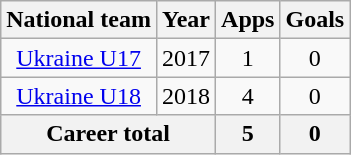<table class="wikitable" style="text-align:center">
<tr>
<th>National team</th>
<th>Year</th>
<th>Apps</th>
<th>Goals</th>
</tr>
<tr>
<td><a href='#'>Ukraine U17</a></td>
<td>2017</td>
<td>1</td>
<td>0</td>
</tr>
<tr>
<td><a href='#'>Ukraine U18</a></td>
<td>2018</td>
<td>4</td>
<td>0</td>
</tr>
<tr>
<th colspan="2">Career total</th>
<th>5</th>
<th>0</th>
</tr>
</table>
